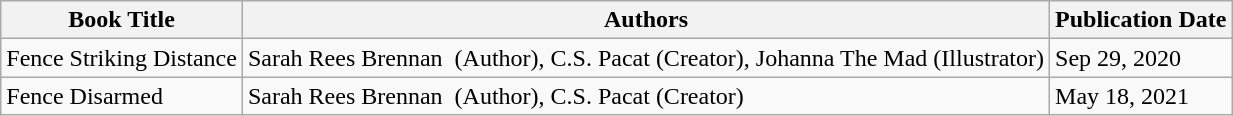<table class="wikitable">
<tr>
<th>Book Title</th>
<th>Authors</th>
<th>Publication Date</th>
</tr>
<tr>
<td>Fence Striking Distance</td>
<td>Sarah Rees Brennan  (Author), C.S. Pacat (Creator), Johanna The Mad (Illustrator)</td>
<td>Sep 29, 2020</td>
</tr>
<tr>
<td>Fence Disarmed</td>
<td>Sarah Rees Brennan  (Author), C.S. Pacat (Creator)</td>
<td>May 18, 2021</td>
</tr>
</table>
